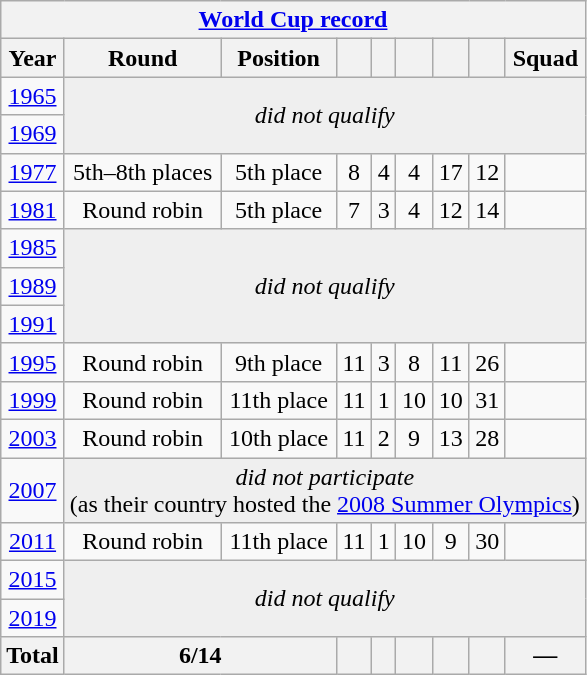<table class="wikitable" style="text-align:center">
<tr>
<th colspan=9><a href='#'>World Cup record</a></th>
</tr>
<tr>
<th>Year</th>
<th>Round</th>
<th>Position</th>
<th></th>
<th></th>
<th></th>
<th></th>
<th></th>
<th>Squad</th>
</tr>
<tr>
<td> <a href='#'>1965</a></td>
<td bgcolor=#efefef colspan=8 rowspan=2><em>did not qualify</em></td>
</tr>
<tr>
<td> <a href='#'>1969</a></td>
</tr>
<tr>
<td> <a href='#'>1977</a></td>
<td>5th–8th places</td>
<td>5th place</td>
<td>8</td>
<td>4</td>
<td>4</td>
<td>17</td>
<td>12</td>
<td></td>
</tr>
<tr>
<td> <a href='#'>1981</a></td>
<td>Round robin</td>
<td>5th place</td>
<td>7</td>
<td>3</td>
<td>4</td>
<td>12</td>
<td>14</td>
<td></td>
</tr>
<tr>
<td> <a href='#'>1985</a></td>
<td bgcolor=#efefef colspan=8 rowspan=3><em>did not qualify</em></td>
</tr>
<tr>
<td> <a href='#'>1989</a></td>
</tr>
<tr>
<td> <a href='#'>1991</a></td>
</tr>
<tr>
<td> <a href='#'>1995</a></td>
<td>Round robin</td>
<td>9th place</td>
<td>11</td>
<td>3</td>
<td>8</td>
<td>11</td>
<td>26</td>
<td></td>
</tr>
<tr>
<td> <a href='#'>1999</a></td>
<td>Round robin</td>
<td>11th place</td>
<td>11</td>
<td>1</td>
<td>10</td>
<td>10</td>
<td>31</td>
<td></td>
</tr>
<tr>
<td> <a href='#'>2003</a></td>
<td>Round robin</td>
<td>10th place</td>
<td>11</td>
<td>2</td>
<td>9</td>
<td>13</td>
<td>28</td>
<td></td>
</tr>
<tr>
<td> <a href='#'>2007</a></td>
<td bgcolor=#efefef colspan=8><em>did not participate</em> <br> (as their country hosted the <a href='#'>2008 Summer Olympics</a>)</td>
</tr>
<tr>
<td> <a href='#'>2011</a></td>
<td>Round robin</td>
<td>11th place</td>
<td>11</td>
<td>1</td>
<td>10</td>
<td>9</td>
<td>30</td>
<td></td>
</tr>
<tr>
<td> <a href='#'>2015</a></td>
<td bgcolor=#efefef colspan=8 rowspan=2><em>did not qualify</em></td>
</tr>
<tr>
<td> <a href='#'>2019</a></td>
</tr>
<tr>
<th>Total</th>
<th colspan=2>6/14</th>
<th></th>
<th></th>
<th></th>
<th></th>
<th></th>
<th>—</th>
</tr>
</table>
